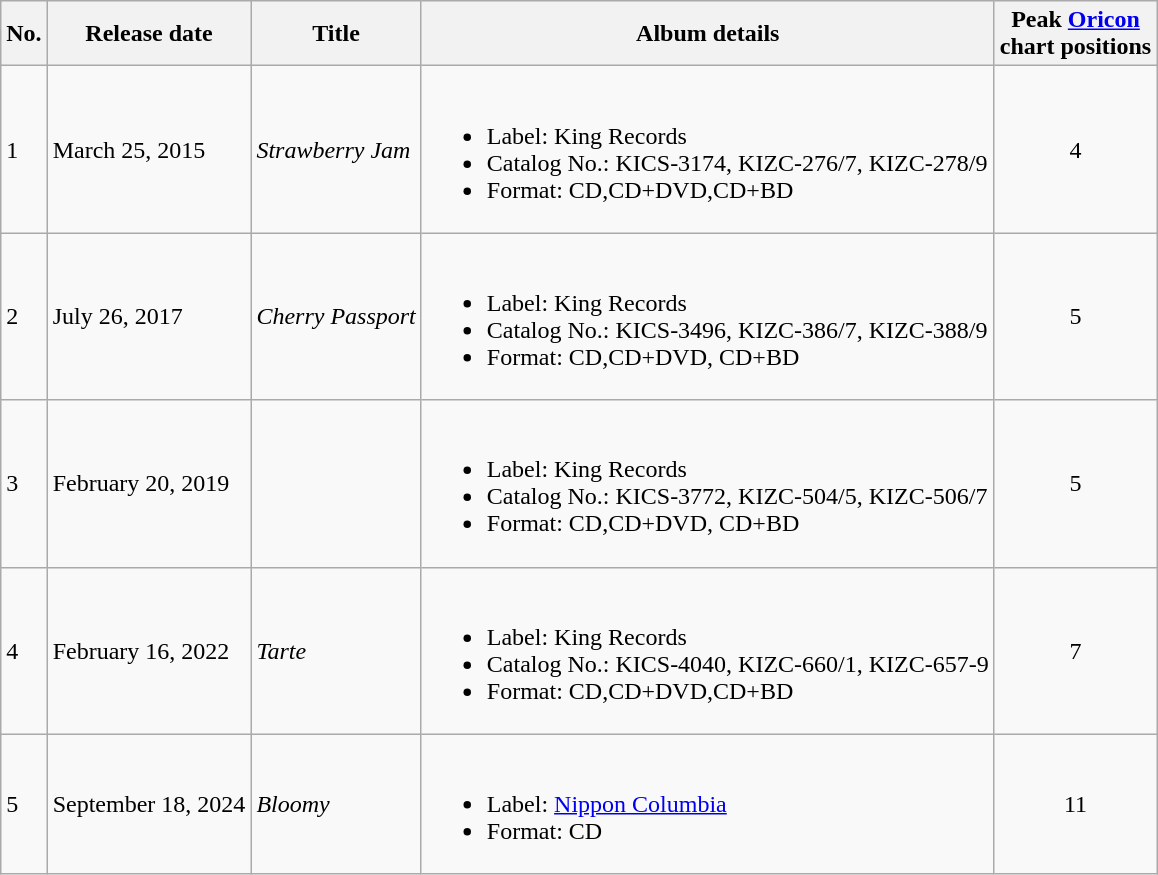<table class="wikitable">
<tr>
<th scope="col">No.</th>
<th scope="col">Release date</th>
<th scope="col">Title</th>
<th scope="col">Album details</th>
<th scope="col">Peak <a href='#'>Oricon</a><br> chart positions</th>
</tr>
<tr>
<td>1</td>
<td>March 25, 2015</td>
<td align="left"><em>Strawberry Jam</em></td>
<td><br><ul><li>Label: King Records</li><li>Catalog No.: KICS-3174, KIZC-276/7, KIZC-278/9</li><li>Format: CD,CD+DVD,CD+BD</li></ul></td>
<td align="center">4</td>
</tr>
<tr>
<td>2</td>
<td>July 26, 2017</td>
<td><em>Cherry Passport</em></td>
<td><br><ul><li>Label: King Records</li><li>Catalog No.: KICS-3496, KIZC-386/7, KIZC-388/9</li><li>Format: CD,CD+DVD, CD+BD</li></ul></td>
<td align="center">5</td>
</tr>
<tr>
<td>3</td>
<td>February 20, 2019</td>
<td align="left"></td>
<td><br><ul><li>Label: King Records</li><li>Catalog No.: KICS-3772, KIZC-504/5, KIZC-506/7</li><li>Format: CD,CD+DVD, CD+BD</li></ul></td>
<td align="center">5</td>
</tr>
<tr>
<td>4</td>
<td>February 16, 2022</td>
<td><em>Tarte</em></td>
<td><br><ul><li>Label: King Records</li><li>Catalog No.: KICS-4040, KIZC-660/1, KIZC-657-9</li><li>Format: CD,CD+DVD,CD+BD</li></ul></td>
<td align="center">7</td>
</tr>
<tr>
<td>5</td>
<td>September 18, 2024</td>
<td><em>Bloomy</em></td>
<td><br><ul><li>Label: <a href='#'>Nippon Columbia</a></li><li>Format: CD</li></ul></td>
<td align="center">11</td>
</tr>
</table>
